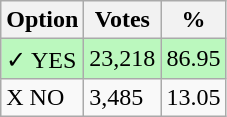<table class="wikitable">
<tr>
<th>Option</th>
<th>Votes</th>
<th>%</th>
</tr>
<tr>
<td style=background:#bbf8be>✓ YES</td>
<td style=background:#bbf8be>23,218</td>
<td style=background:#bbf8be>86.95</td>
</tr>
<tr>
<td>X NO</td>
<td>3,485</td>
<td>13.05</td>
</tr>
</table>
